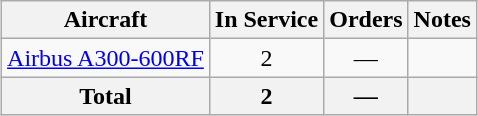<table class="wikitable" style="margin:0.5em auto; text-align:center">
<tr>
<th>Aircraft</th>
<th>In Service</th>
<th>Orders</th>
<th>Notes</th>
</tr>
<tr>
<td><a href='#'>Airbus A300-600RF</a></td>
<td align="center">2</td>
<td>—</td>
<td></td>
</tr>
<tr>
<th>Total</th>
<th>2</th>
<th>—</th>
<th colspan="2"></th>
</tr>
</table>
